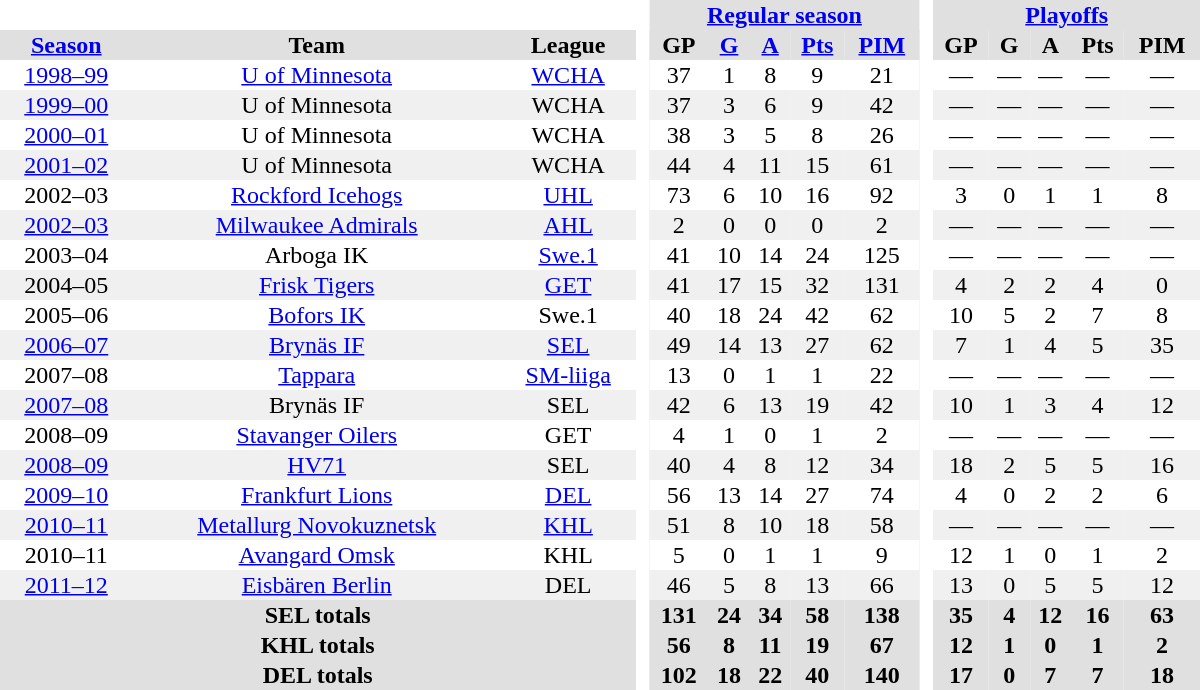<table border="0" cellpadding="1" cellspacing="0" ID="Table3" style="text-align:center; width:50em">
<tr bgcolor="#e0e0e0">
<th colspan="3" bgcolor="#ffffff"> </th>
<th rowspan="99" bgcolor="#ffffff"> </th>
<th colspan="5"><a href='#'>Regular season</a></th>
<th rowspan="99" bgcolor="#ffffff"> </th>
<th colspan="5"><a href='#'>Playoffs</a></th>
</tr>
<tr align="center" bgcolor="#e0e0e0">
<th><a href='#'>Season</a></th>
<th>Team</th>
<th>League</th>
<th>GP</th>
<th><a href='#'>G</a></th>
<th><a href='#'>A</a></th>
<th><a href='#'>Pts</a></th>
<th><a href='#'>PIM</a></th>
<th>GP</th>
<th>G</th>
<th>A</th>
<th>Pts</th>
<th>PIM</th>
</tr>
<tr>
<td><a href='#'>1998–99</a></td>
<td><a href='#'>U of Minnesota</a></td>
<td><a href='#'>WCHA</a></td>
<td>37</td>
<td>1</td>
<td>8</td>
<td>9</td>
<td>21</td>
<td>—</td>
<td>—</td>
<td>—</td>
<td>—</td>
<td>—</td>
</tr>
<tr align="center" bgcolor="#f0f0f0">
<td><a href='#'>1999–00</a></td>
<td>U of Minnesota</td>
<td>WCHA</td>
<td>37</td>
<td>3</td>
<td>6</td>
<td>9</td>
<td>42</td>
<td>—</td>
<td>—</td>
<td>—</td>
<td>—</td>
<td>—</td>
</tr>
<tr align="center">
<td><a href='#'>2000–01</a></td>
<td>U of Minnesota</td>
<td>WCHA</td>
<td>38</td>
<td>3</td>
<td>5</td>
<td>8</td>
<td>26</td>
<td>—</td>
<td>—</td>
<td>—</td>
<td>—</td>
<td>—</td>
</tr>
<tr align="center" bgcolor="#f0f0f0">
<td><a href='#'>2001–02</a></td>
<td>U of Minnesota</td>
<td>WCHA</td>
<td>44</td>
<td>4</td>
<td>11</td>
<td>15</td>
<td>61</td>
<td>—</td>
<td>—</td>
<td>—</td>
<td>—</td>
<td>—</td>
</tr>
<tr align="center">
<td>2002–03</td>
<td><a href='#'>Rockford Icehogs</a></td>
<td><a href='#'>UHL</a></td>
<td>73</td>
<td>6</td>
<td>10</td>
<td>16</td>
<td>92</td>
<td>3</td>
<td>0</td>
<td>1</td>
<td>1</td>
<td>8</td>
</tr>
<tr align="center" bgcolor="#f0f0f0">
<td><a href='#'>2002–03</a></td>
<td><a href='#'>Milwaukee Admirals</a></td>
<td><a href='#'>AHL</a></td>
<td>2</td>
<td>0</td>
<td>0</td>
<td>0</td>
<td>2</td>
<td>—</td>
<td>—</td>
<td>—</td>
<td>—</td>
<td>—</td>
</tr>
<tr align="center">
<td>2003–04</td>
<td>Arboga IK</td>
<td><a href='#'>Swe.1</a></td>
<td>41</td>
<td>10</td>
<td>14</td>
<td>24</td>
<td>125</td>
<td>—</td>
<td>—</td>
<td>—</td>
<td>—</td>
<td>—</td>
</tr>
<tr align="center" bgcolor="#f0f0f0">
<td>2004–05</td>
<td><a href='#'>Frisk Tigers</a></td>
<td><a href='#'>GET</a></td>
<td>41</td>
<td>17</td>
<td>15</td>
<td>32</td>
<td>131</td>
<td>4</td>
<td>2</td>
<td>2</td>
<td>4</td>
<td>0</td>
</tr>
<tr align="center">
<td>2005–06</td>
<td><a href='#'>Bofors IK</a></td>
<td>Swe.1</td>
<td>40</td>
<td>18</td>
<td>24</td>
<td>42</td>
<td>62</td>
<td>10</td>
<td>5</td>
<td>2</td>
<td>7</td>
<td>8</td>
</tr>
<tr align="center" bgcolor="#f0f0f0">
<td><a href='#'>2006–07</a></td>
<td><a href='#'>Brynäs IF</a></td>
<td><a href='#'>SEL</a></td>
<td>49</td>
<td>14</td>
<td>13</td>
<td>27</td>
<td>62</td>
<td>7</td>
<td>1</td>
<td>4</td>
<td>5</td>
<td>35</td>
</tr>
<tr align="center">
<td>2007–08</td>
<td><a href='#'>Tappara</a></td>
<td><a href='#'>SM-liiga</a></td>
<td>13</td>
<td>0</td>
<td>1</td>
<td>1</td>
<td>22</td>
<td>—</td>
<td>—</td>
<td>—</td>
<td>—</td>
<td>—</td>
</tr>
<tr align="center" bgcolor="#f0f0f0">
<td><a href='#'>2007–08</a></td>
<td>Brynäs IF</td>
<td>SEL</td>
<td>42</td>
<td>6</td>
<td>13</td>
<td>19</td>
<td>42</td>
<td>10</td>
<td>1</td>
<td>3</td>
<td>4</td>
<td>12</td>
</tr>
<tr align="center">
<td>2008–09</td>
<td><a href='#'>Stavanger Oilers</a></td>
<td>GET</td>
<td>4</td>
<td>1</td>
<td>0</td>
<td>1</td>
<td>2</td>
<td>—</td>
<td>—</td>
<td>—</td>
<td>—</td>
<td>—</td>
</tr>
<tr align="center" bgcolor="#f0f0f0">
<td><a href='#'>2008–09</a></td>
<td><a href='#'>HV71</a></td>
<td>SEL</td>
<td>40</td>
<td>4</td>
<td>8</td>
<td>12</td>
<td>34</td>
<td>18</td>
<td>2</td>
<td>5</td>
<td>5</td>
<td>16</td>
</tr>
<tr align="center">
<td><a href='#'>2009–10</a></td>
<td><a href='#'>Frankfurt Lions</a></td>
<td><a href='#'>DEL</a></td>
<td>56</td>
<td>13</td>
<td>14</td>
<td>27</td>
<td>74</td>
<td>4</td>
<td>0</td>
<td>2</td>
<td>2</td>
<td>6</td>
</tr>
<tr align="center" bgcolor="#f0f0f0">
<td><a href='#'>2010–11</a></td>
<td><a href='#'>Metallurg Novokuznetsk</a></td>
<td><a href='#'>KHL</a></td>
<td>51</td>
<td>8</td>
<td>10</td>
<td>18</td>
<td>58</td>
<td>—</td>
<td>—</td>
<td>—</td>
<td>—</td>
<td>—</td>
</tr>
<tr align="center">
<td>2010–11</td>
<td><a href='#'>Avangard Omsk</a></td>
<td>KHL</td>
<td>5</td>
<td>0</td>
<td>1</td>
<td>1</td>
<td>9</td>
<td>12</td>
<td>1</td>
<td>0</td>
<td>1</td>
<td>2</td>
</tr>
<tr align="center" bgcolor="#f0f0f0">
<td><a href='#'>2011–12</a></td>
<td><a href='#'>Eisbären Berlin</a></td>
<td>DEL</td>
<td>46</td>
<td>5</td>
<td>8</td>
<td>13</td>
<td>66</td>
<td>13</td>
<td>0</td>
<td>5</td>
<td>5</td>
<td>12</td>
</tr>
<tr bgcolor="#e0e0e0">
<th colspan="3">SEL totals</th>
<th>131</th>
<th>24</th>
<th>34</th>
<th>58</th>
<th>138</th>
<th>35</th>
<th>4</th>
<th>12</th>
<th>16</th>
<th>63</th>
</tr>
<tr bgcolor="#e0e0e0">
<th colspan="3">KHL totals</th>
<th>56</th>
<th>8</th>
<th>11</th>
<th>19</th>
<th>67</th>
<th>12</th>
<th>1</th>
<th>0</th>
<th>1</th>
<th>2</th>
</tr>
<tr bgcolor="#e0e0e0">
<th colspan="3">DEL totals</th>
<th>102</th>
<th>18</th>
<th>22</th>
<th>40</th>
<th>140</th>
<th>17</th>
<th>0</th>
<th>7</th>
<th>7</th>
<th>18</th>
</tr>
</table>
